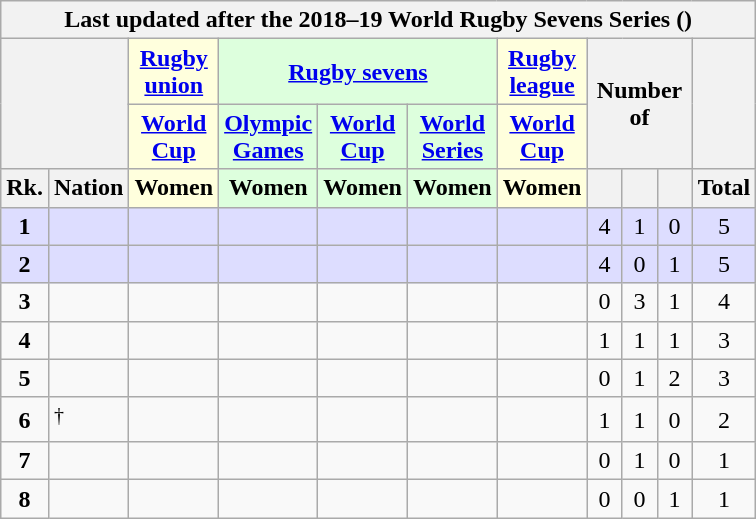<table class="wikitable" style="margin-top: 0em; text-align: center; font-size: 100%;">
<tr>
<th colspan="11">Last updated after the 2018–19 World Rugby Sevens Series ()</th>
</tr>
<tr>
<th rowspan="2" colspan="2"></th>
<th style="background: #ffd;"><a href='#'>Rugby union</a></th>
<th colspan="3" style="background: #dfd;"><a href='#'>Rugby sevens</a></th>
<th style="background: #ffd;"><a href='#'>Rugby league</a></th>
<th rowspan="2" colspan="3">Number of</th>
<th rowspan="2"></th>
</tr>
<tr>
<th style="background: #ffd;"><a href='#'>World Cup</a></th>
<th style="background: #dfd;"><a href='#'>Olympic Games</a></th>
<th style="background: #dfd;"><a href='#'>World Cup</a></th>
<th style="background: #dfd;"><a href='#'>World Series</a></th>
<th style="background: #ffd;"><a href='#'>World Cup</a></th>
</tr>
<tr>
<th style="width: 1em;">Rk.</th>
<th>Nation</th>
<th style="background: #ffd; width: 1em;">Women</th>
<th style="background: #dfd; width: 1em;">Women</th>
<th style="background: #dfd; width: 1em;">Women</th>
<th style="background: #dfd; width: 1em;">Women</th>
<th style="background: #ffd; width: 1em;">Women</th>
<th style="width: 1em;"></th>
<th style="width: 1em;"></th>
<th style="width: 1em;"></th>
<th style="width: 1em;">Total</th>
</tr>
<tr style="background: #ddf;">
<td><strong>1</strong></td>
<td style="text-align: left;"></td>
<td></td>
<td></td>
<td></td>
<td></td>
<td></td>
<td>4</td>
<td>1</td>
<td>0</td>
<td>5</td>
</tr>
<tr style="background: #ddf;">
<td><strong>2</strong></td>
<td style="text-align: left;"></td>
<td></td>
<td></td>
<td></td>
<td></td>
<td></td>
<td>4</td>
<td>0</td>
<td>1</td>
<td>5</td>
</tr>
<tr>
<td><strong>3</strong></td>
<td style="text-align: left;"></td>
<td></td>
<td></td>
<td></td>
<td></td>
<td></td>
<td>0</td>
<td>3</td>
<td>1</td>
<td>4</td>
</tr>
<tr>
<td><strong>4</strong></td>
<td style="text-align: left;"></td>
<td></td>
<td></td>
<td></td>
<td></td>
<td></td>
<td>1</td>
<td>1</td>
<td>1</td>
<td>3</td>
</tr>
<tr>
<td><strong>5</strong></td>
<td style="text-align: left;"></td>
<td></td>
<td></td>
<td></td>
<td></td>
<td></td>
<td>0</td>
<td>1</td>
<td>2</td>
<td>3</td>
</tr>
<tr>
<td><strong>6</strong></td>
<td style="text-align: left;"><sup>†</sup></td>
<td></td>
<td></td>
<td></td>
<td></td>
<td></td>
<td>1</td>
<td>1</td>
<td>0</td>
<td>2</td>
</tr>
<tr>
<td><strong>7</strong></td>
<td style="text-align: left;"></td>
<td></td>
<td></td>
<td></td>
<td></td>
<td></td>
<td>0</td>
<td>1</td>
<td>0</td>
<td>1</td>
</tr>
<tr>
<td><strong>8</strong></td>
<td style="text-align: left;"></td>
<td></td>
<td></td>
<td></td>
<td></td>
<td></td>
<td>0</td>
<td>0</td>
<td>1</td>
<td>1</td>
</tr>
</table>
